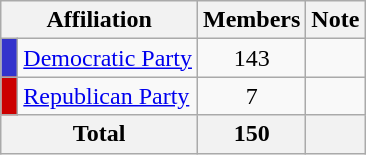<table class="wikitable">
<tr>
<th colspan="2" align="center" valign="bottom">Affiliation</th>
<th valign="bottom">Members</th>
<th valign="bottom">Note</th>
</tr>
<tr>
<td bgcolor="#3333CC"> </td>
<td><a href='#'>Democratic Party</a></td>
<td align="center">143</td>
<td></td>
</tr>
<tr>
<td bgcolor="#CC0000"> </td>
<td><a href='#'>Republican Party</a></td>
<td align="center">7</td>
<td></td>
</tr>
<tr>
<th colspan="2" align="center"><strong>Total</strong></th>
<th align="center"><strong>150</strong></th>
<th></th>
</tr>
</table>
